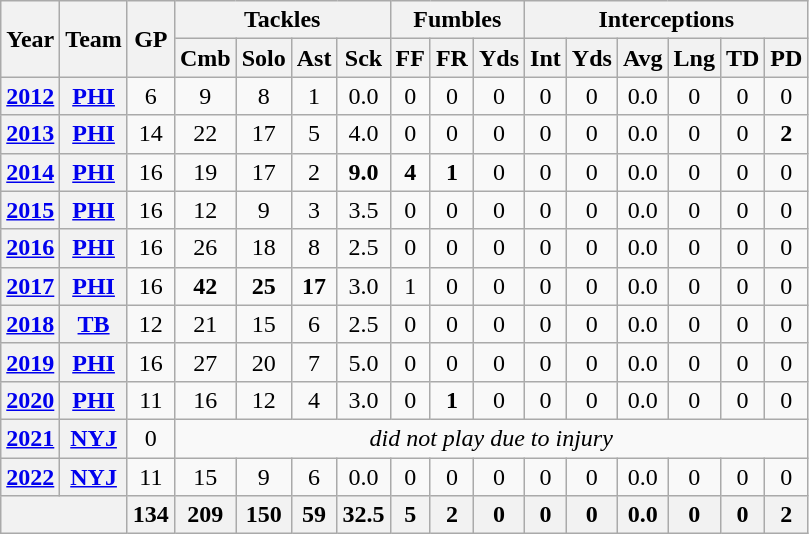<table class="wikitable" style="text-align:center;">
<tr>
<th rowspan="2">Year</th>
<th rowspan="2">Team</th>
<th rowspan="2">GP</th>
<th colspan="4">Tackles</th>
<th colspan="3">Fumbles</th>
<th colspan="6">Interceptions</th>
</tr>
<tr>
<th>Cmb</th>
<th>Solo</th>
<th>Ast</th>
<th>Sck</th>
<th>FF</th>
<th>FR</th>
<th>Yds</th>
<th>Int</th>
<th>Yds</th>
<th>Avg</th>
<th>Lng</th>
<th>TD</th>
<th>PD</th>
</tr>
<tr>
<th><a href='#'>2012</a></th>
<th><a href='#'>PHI</a></th>
<td>6</td>
<td>9</td>
<td>8</td>
<td>1</td>
<td>0.0</td>
<td>0</td>
<td>0</td>
<td>0</td>
<td>0</td>
<td>0</td>
<td>0.0</td>
<td>0</td>
<td>0</td>
<td>0</td>
</tr>
<tr>
<th><a href='#'>2013</a></th>
<th><a href='#'>PHI</a></th>
<td>14</td>
<td>22</td>
<td>17</td>
<td>5</td>
<td>4.0</td>
<td>0</td>
<td>0</td>
<td>0</td>
<td>0</td>
<td>0</td>
<td>0.0</td>
<td>0</td>
<td>0</td>
<td><strong>2</strong></td>
</tr>
<tr>
<th><a href='#'>2014</a></th>
<th><a href='#'>PHI</a></th>
<td>16</td>
<td>19</td>
<td>17</td>
<td>2</td>
<td><strong>9.0</strong></td>
<td><strong>4</strong></td>
<td><strong>1</strong></td>
<td>0</td>
<td>0</td>
<td>0</td>
<td>0.0</td>
<td>0</td>
<td>0</td>
<td>0</td>
</tr>
<tr>
<th><a href='#'>2015</a></th>
<th><a href='#'>PHI</a></th>
<td>16</td>
<td>12</td>
<td>9</td>
<td>3</td>
<td>3.5</td>
<td>0</td>
<td>0</td>
<td>0</td>
<td>0</td>
<td>0</td>
<td>0.0</td>
<td>0</td>
<td>0</td>
<td>0</td>
</tr>
<tr>
<th><a href='#'>2016</a></th>
<th><a href='#'>PHI</a></th>
<td>16</td>
<td>26</td>
<td>18</td>
<td>8</td>
<td>2.5</td>
<td>0</td>
<td>0</td>
<td>0</td>
<td>0</td>
<td>0</td>
<td>0.0</td>
<td>0</td>
<td>0</td>
<td>0</td>
</tr>
<tr>
<th><a href='#'>2017</a></th>
<th><a href='#'>PHI</a></th>
<td>16</td>
<td><strong>42</strong></td>
<td><strong>25</strong></td>
<td><strong>17</strong></td>
<td>3.0</td>
<td>1</td>
<td>0</td>
<td>0</td>
<td>0</td>
<td>0</td>
<td>0.0</td>
<td>0</td>
<td>0</td>
<td>0</td>
</tr>
<tr>
<th><a href='#'>2018</a></th>
<th><a href='#'>TB</a></th>
<td>12</td>
<td>21</td>
<td>15</td>
<td>6</td>
<td>2.5</td>
<td>0</td>
<td>0</td>
<td>0</td>
<td>0</td>
<td>0</td>
<td>0.0</td>
<td>0</td>
<td>0</td>
<td>0</td>
</tr>
<tr>
<th><a href='#'>2019</a></th>
<th><a href='#'>PHI</a></th>
<td>16</td>
<td>27</td>
<td>20</td>
<td>7</td>
<td>5.0</td>
<td>0</td>
<td>0</td>
<td>0</td>
<td>0</td>
<td>0</td>
<td>0.0</td>
<td>0</td>
<td>0</td>
<td>0</td>
</tr>
<tr>
<th><a href='#'>2020</a></th>
<th><a href='#'>PHI</a></th>
<td>11</td>
<td>16</td>
<td>12</td>
<td>4</td>
<td>3.0</td>
<td>0</td>
<td><strong>1</strong></td>
<td>0</td>
<td>0</td>
<td>0</td>
<td>0.0</td>
<td>0</td>
<td>0</td>
<td>0</td>
</tr>
<tr>
<th><a href='#'>2021</a></th>
<th><a href='#'>NYJ</a></th>
<td>0</td>
<td colspan="13"><em>did not play due to injury</em></td>
</tr>
<tr>
<th><a href='#'>2022</a></th>
<th><a href='#'>NYJ</a></th>
<td>11</td>
<td>15</td>
<td>9</td>
<td>6</td>
<td>0.0</td>
<td>0</td>
<td>0</td>
<td>0</td>
<td>0</td>
<td>0</td>
<td>0.0</td>
<td>0</td>
<td>0</td>
<td>0</td>
</tr>
<tr>
<th colspan="2"></th>
<th>134</th>
<th>209</th>
<th>150</th>
<th>59</th>
<th>32.5</th>
<th>5</th>
<th>2</th>
<th>0</th>
<th>0</th>
<th>0</th>
<th>0.0</th>
<th>0</th>
<th>0</th>
<th>2</th>
</tr>
</table>
